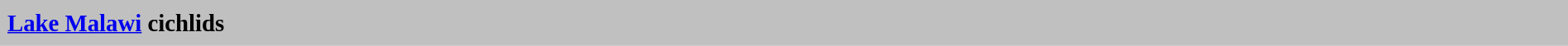<table cellspacing="4" width="100%" style="border:1px solid #C0C0C0; background:silver">
<tr>
<td height="25px" style="font-size:120%; text-align:left; background:silver"><strong><a href='#'>Lake Malawi</a> cichlids</strong></td>
</tr>
</table>
